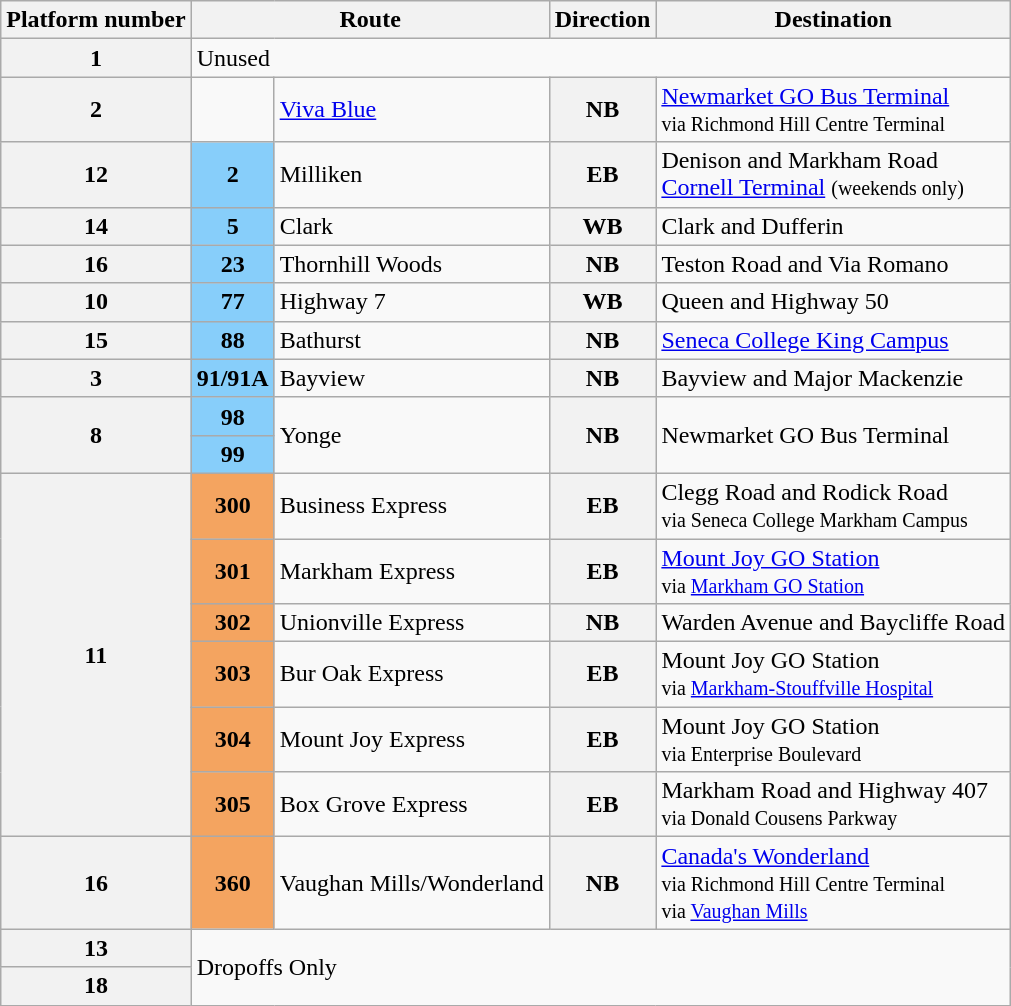<table class="wikitable">
<tr>
<th style="text-align: center; font-weight: bold;">Platform number</th>
<th colspan="2" style="text-align: center; font-weight: bold;">Route</th>
<th style="text-align: center; font-weight: bold;">Direction</th>
<th style="text-align: center; font-weight: bold;">Destination</th>
</tr>
<tr>
<th>1</th>
<td colspan="4">Unused</td>
</tr>
<tr>
<th>2</th>
<td style="font-weight: bold; background:; text-align: center"></td>
<td><a href='#'>Viva Blue</a></td>
<th style="text-align: center;">NB</th>
<td><a href='#'>Newmarket GO Bus Terminal</a><br><small>via Richmond Hill Centre Terminal</small><br></td>
</tr>
<tr>
<th>12</th>
<td style="font-weight: bold; background:#87CEFA; text-align: center">2</td>
<td>Milliken</td>
<th style="text-align: center;">EB</th>
<td>Denison and Markham Road <br> <a href='#'>Cornell Terminal</a> <small>(weekends only)</small></td>
</tr>
<tr>
<th>14</th>
<td style="font-weight: bold; background:#87CEFA; text-align: center">5</td>
<td>Clark</td>
<th style="text-align: center;">WB</th>
<td>Clark and Dufferin</td>
</tr>
<tr>
<th>16</th>
<td style="font-weight: bold; background:#87CEFA; text-align: center">23</td>
<td>Thornhill Woods</td>
<th style="text-align: center;">NB</th>
<td>Teston Road and Via Romano</td>
</tr>
<tr>
<th>10</th>
<td style="font-weight: bold; background:#87CEFA; text-align: center">77</td>
<td>Highway 7</td>
<th style="text-align: center;">WB</th>
<td>Queen and Highway 50</td>
</tr>
<tr>
<th>15</th>
<td style="font-weight: bold; background:#87CEFA; text-align: center">88</td>
<td>Bathurst</td>
<th style="text-align: center;">NB</th>
<td><a href='#'>Seneca College King Campus</a></td>
</tr>
<tr>
<th>3</th>
<td style="font-weight: bold; background:#87CEFA; text-align: center">91/91A</td>
<td>Bayview</td>
<th style="text-align: center;">NB</th>
<td>Bayview and Major Mackenzie</td>
</tr>
<tr>
<th rowspan="2">8</th>
<td style="font-weight: bold; background:#87CEFA; text-align: center">98</td>
<td rowspan="2">Yonge</td>
<th rowspan="2" style="text-align: center;">NB</th>
<td rowspan="2">Newmarket GO Bus Terminal</td>
</tr>
<tr>
<td style="font-weight: bold; background:#87CEFA; text-align: center">99</td>
</tr>
<tr>
<th rowspan="6">11</th>
<td style="font-weight: bold; background:#F4A460; text-align: center">300</td>
<td>Business Express</td>
<th style="text-align: center;">EB</th>
<td>Clegg Road and Rodick Road<br><small>via Seneca College Markham Campus</small><br></td>
</tr>
<tr>
<td style="font-weight: bold; background:#F4A460; text-align: center">301</td>
<td>Markham Express</td>
<th style="text-align: center;">EB</th>
<td><a href='#'>Mount Joy GO Station</a><br><small>via <a href='#'>Markham GO Station</a></small><br></td>
</tr>
<tr>
<td style="font-weight: bold; background:#F4A460; text-align: center">302</td>
<td>Unionville Express</td>
<th style="text-align: center;">NB</th>
<td>Warden Avenue and Baycliffe Road</td>
</tr>
<tr>
<td style="font-weight: bold; background:#F4A460; text-align: center">303</td>
<td>Bur Oak Express</td>
<th style="text-align: center;">EB</th>
<td>Mount Joy GO Station<br><small>via <a href='#'>Markham-Stouffville Hospital</a></small><br></td>
</tr>
<tr>
<td style="font-weight: bold; background:#F4A460; text-align: center">304</td>
<td>Mount Joy Express</td>
<th style="text-align: center;">EB</th>
<td>Mount Joy GO Station<br><small>via Enterprise Boulevard</small><br></td>
</tr>
<tr>
<td style="font-weight: bold; background:#F4A460; text-align: center">305</td>
<td>Box Grove Express</td>
<th style="text-align: center;">EB</th>
<td>Markham Road and Highway 407<br><small>via Donald Cousens Parkway</small><br></td>
</tr>
<tr>
<th>16</th>
<td style="font-weight: bold; background:#F4A460; text-align: center">360</td>
<td>Vaughan Mills/Wonderland</td>
<th style="text-align: center;">NB</th>
<td><a href='#'>Canada's Wonderland</a><br><small>via Richmond Hill Centre Terminal<br>via <a href='#'>Vaughan Mills</a></small></td>
</tr>
<tr>
<th>13</th>
<td colspan="4" rowspan="2">Dropoffs Only</td>
</tr>
<tr>
<th>18</th>
</tr>
</table>
